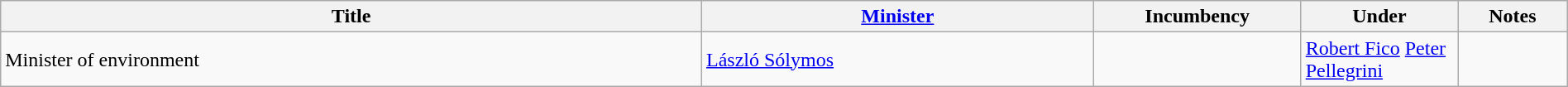<table class="wikitable" style="width:100%;">
<tr>
<th>Title</th>
<th style="width:25%;"><a href='#'>Minister</a></th>
<th style="width:160px;">Incumbency</th>
<th style="width:10%;">Under</th>
<th style="width:7%;">Notes</th>
</tr>
<tr>
<td>Minister of environment</td>
<td><a href='#'>László Sólymos</a></td>
<td></td>
<td><a href='#'>Robert Fico</a> <a href='#'>Peter Pellegrini</a></td>
<td></td>
</tr>
</table>
